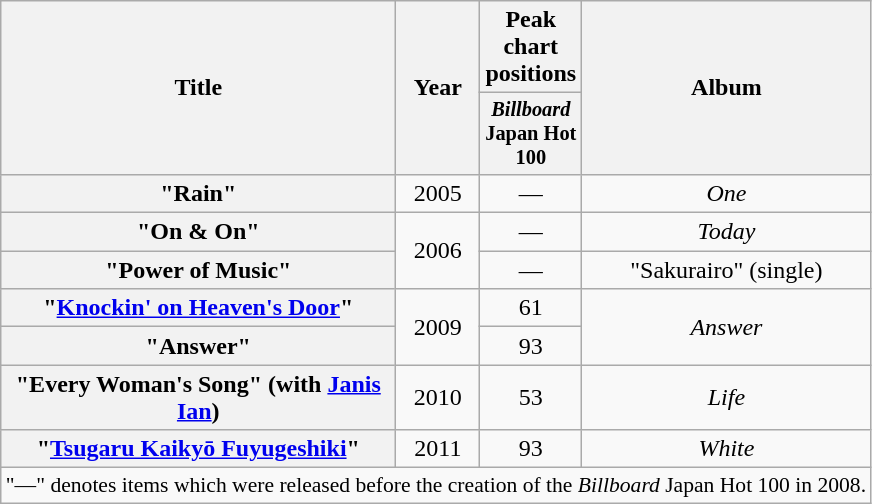<table class="wikitable plainrowheaders" style="text-align:center;">
<tr>
<th scope="col" rowspan="2" style="width:16em;">Title</th>
<th scope="col" rowspan="2">Year</th>
<th scope="col" colspan="1">Peak chart positions</th>
<th scope="col" rowspan="2">Album</th>
</tr>
<tr>
<th style="width:3em;font-size:85%"><em>Billboard</em> Japan Hot 100<br></th>
</tr>
<tr>
<th scope="row">"Rain"</th>
<td>2005</td>
<td>—</td>
<td><em>One</em></td>
</tr>
<tr>
<th scope="row">"On & On"</th>
<td rowspan="2">2006</td>
<td>—</td>
<td><em>Today</em></td>
</tr>
<tr>
<th scope="row">"Power of Music"</th>
<td>—</td>
<td>"Sakurairo" <span>(single)</span></td>
</tr>
<tr>
<th scope="row">"<a href='#'>Knockin' on Heaven's Door</a>"</th>
<td rowspan="2">2009</td>
<td>61</td>
<td rowspan=2><em>Answer</em></td>
</tr>
<tr>
<th scope="row">"Answer"</th>
<td>93</td>
</tr>
<tr>
<th scope="row">"Every Woman's Song" <span>(with <a href='#'>Janis Ian</a>)</span></th>
<td>2010</td>
<td>53</td>
<td><em>Life</em></td>
</tr>
<tr>
<th scope="row">"<a href='#'>Tsugaru Kaikyō Fuyugeshiki</a>"</th>
<td>2011</td>
<td>93</td>
<td><em>White</em></td>
</tr>
<tr>
<td colspan="12" align="center" style="font-size:90%;">"—" denotes items which were released before the creation of the <em>Billboard</em> Japan Hot 100 in 2008.</td>
</tr>
</table>
